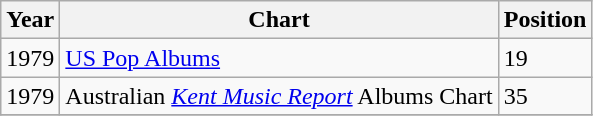<table class="wikitable">
<tr>
<th align="left">Year</th>
<th align="left">Chart</th>
<th align="left">Position</th>
</tr>
<tr>
<td align="left">1979</td>
<td align="left"><a href='#'>US Pop Albums</a></td>
<td align="left">19</td>
</tr>
<tr>
<td align="left">1979</td>
<td align="left">Australian <em><a href='#'>Kent Music Report</a></em> Albums Chart</td>
<td align="left">35</td>
</tr>
<tr>
</tr>
</table>
